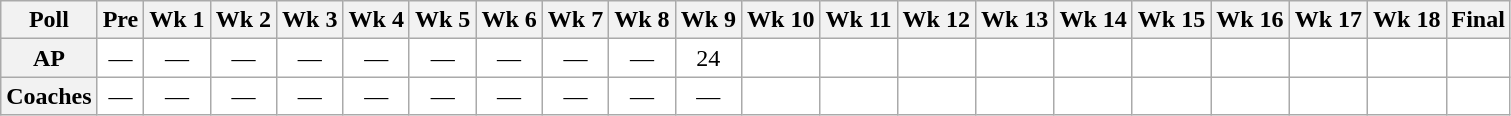<table class="wikitable" style="white-space:nowrap;">
<tr>
<th>Poll</th>
<th>Pre</th>
<th>Wk 1</th>
<th>Wk 2</th>
<th>Wk 3</th>
<th>Wk 4</th>
<th>Wk 5</th>
<th>Wk 6</th>
<th>Wk 7</th>
<th>Wk 8</th>
<th>Wk 9</th>
<th>Wk 10</th>
<th>Wk 11</th>
<th>Wk 12</th>
<th>Wk 13</th>
<th>Wk 14</th>
<th>Wk 15</th>
<th>Wk 16</th>
<th>Wk 17</th>
<th>Wk 18</th>
<th>Final</th>
</tr>
<tr style="text-align:center;">
<th>AP</th>
<td style="background:#FFF;">—</td>
<td style="background:#FFF;">—</td>
<td style="background:#FFF;">—</td>
<td style="background:#FFF;">—</td>
<td style="background:#FFF;">—</td>
<td style="background:#FFF;">—</td>
<td style="background:#FFF;">—</td>
<td style="background:#FFF;">—</td>
<td style="background:#FFF;">—</td>
<td style="background:#FFF;">24</td>
<td style="background:#FFF;"></td>
<td style="background:#FFF;"></td>
<td style="background:#FFF;"></td>
<td style="background:#FFF;"></td>
<td style="background:#FFF;"></td>
<td style="background:#FFF;"></td>
<td style="background:#FFF;"></td>
<td style="background:#FFF;"></td>
<td style="background:#FFF;"></td>
<td style="background:#FFF;"></td>
</tr>
<tr style="text-align:center;">
<th>Coaches</th>
<td style="background:#FFF;">—</td>
<td style="background:#FFF;">—</td>
<td style="background:#FFF;">—</td>
<td style="background:#FFF;">—</td>
<td style="background:#FFF;">—</td>
<td style="background:#FFF;">—</td>
<td style="background:#FFF;">—</td>
<td style="background:#FFF;">—</td>
<td style="background:#FFF;">—</td>
<td style="background:#FFF;">—</td>
<td style="background:#FFF;"></td>
<td style="background:#FFF;"></td>
<td style="background:#FFF;"></td>
<td style="background:#FFF;"></td>
<td style="background:#FFF;"></td>
<td style="background:#FFF;"></td>
<td style="background:#FFF;"></td>
<td style="background:#FFF;"></td>
<td style="background:#FFF;"></td>
<td style="background:#FFF;"></td>
</tr>
</table>
